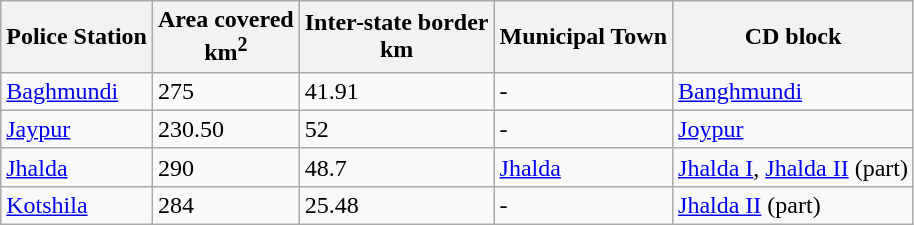<table class="wikitable sortable">
<tr>
<th>Police Station</th>
<th>Area covered<br>km<sup>2</sup></th>
<th>Inter-state border<br>km</th>
<th>Municipal Town</th>
<th>CD block</th>
</tr>
<tr>
<td><a href='#'>Baghmundi</a></td>
<td>275</td>
<td>41.91</td>
<td>-</td>
<td><a href='#'>Banghmundi</a></td>
</tr>
<tr>
<td><a href='#'>Jaypur</a></td>
<td>230.50</td>
<td>52</td>
<td>-</td>
<td><a href='#'>Joypur</a></td>
</tr>
<tr>
<td><a href='#'>Jhalda</a></td>
<td>290</td>
<td>48.7</td>
<td><a href='#'>Jhalda</a></td>
<td><a href='#'>Jhalda I</a>, <a href='#'>Jhalda II</a> (part)</td>
</tr>
<tr>
<td><a href='#'>Kotshila</a></td>
<td>284</td>
<td>25.48</td>
<td>-</td>
<td><a href='#'>Jhalda II</a> (part)</td>
</tr>
</table>
